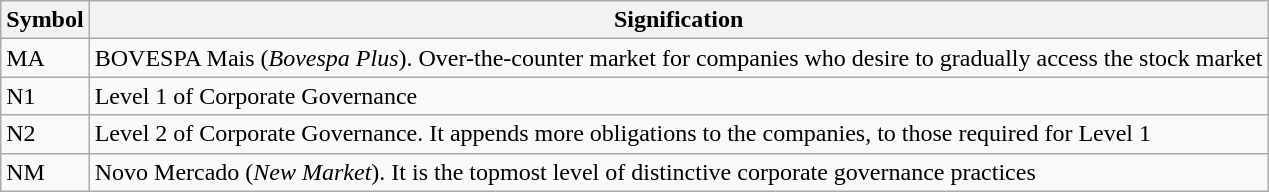<table class="wikitable">
<tr>
<th>Symbol</th>
<th>Signification</th>
</tr>
<tr>
<td>MA</td>
<td>BOVESPA Mais (<em>Bovespa Plus</em>). Over-the-counter market for companies who desire to gradually access the stock market</td>
</tr>
<tr>
<td>N1</td>
<td>Level 1 of Corporate Governance</td>
</tr>
<tr>
<td>N2</td>
<td>Level 2 of Corporate Governance. It appends more obligations to the companies, to those required for Level 1</td>
</tr>
<tr>
<td>NM</td>
<td>Novo Mercado (<em>New Market</em>). It is the topmost level of distinctive corporate governance practices</td>
</tr>
</table>
